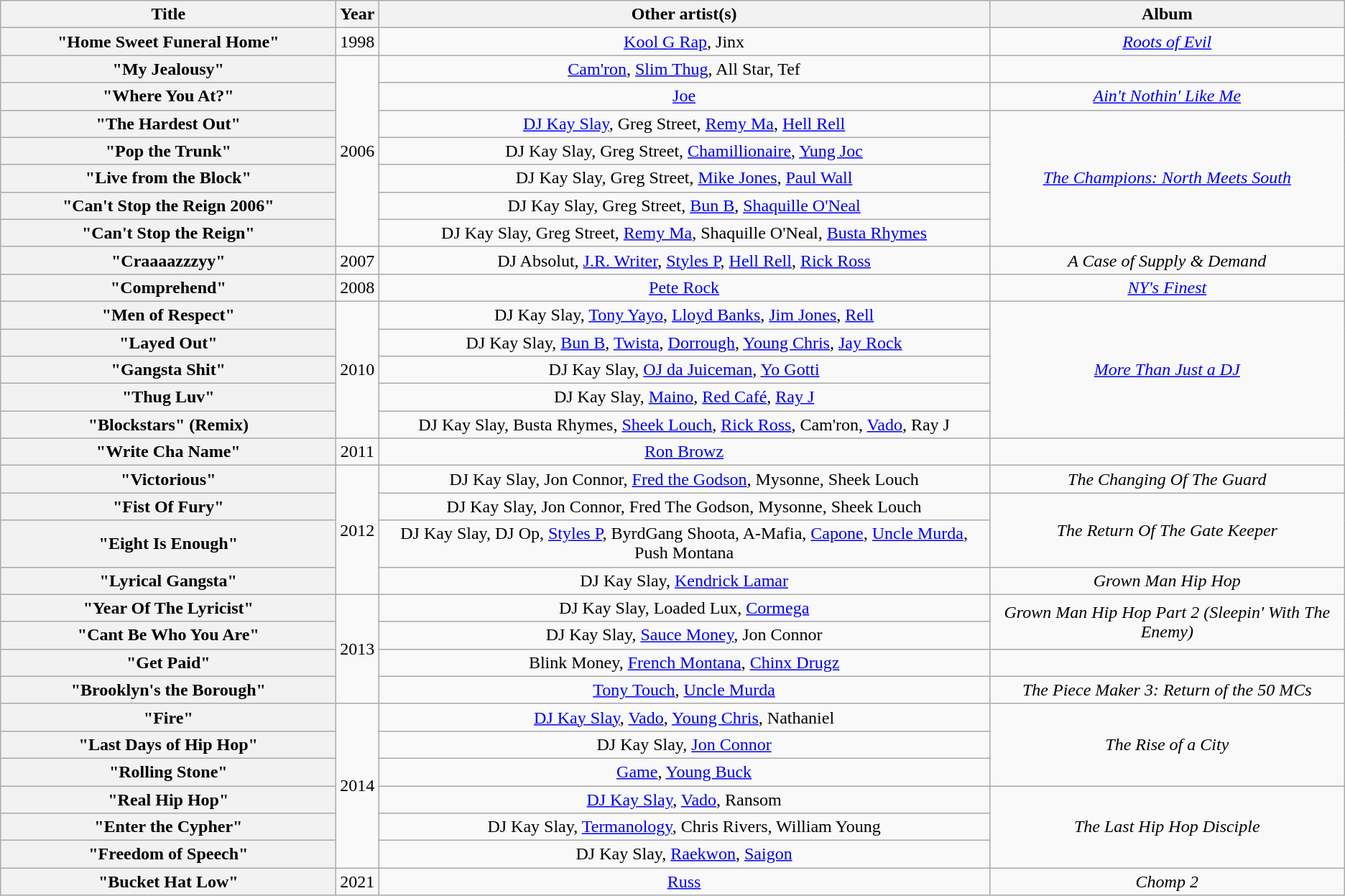<table class="wikitable plainrowheaders" style="text-align:center;">
<tr>
<th scope="col" style="width:19em;">Title</th>
<th scope="col">Year</th>
<th scope="col">Other artist(s)</th>
<th scope="col">Album</th>
</tr>
<tr>
<th scope="row">"Home Sweet Funeral Home"</th>
<td>1998</td>
<td><a href='#'>Kool G Rap</a>, Jinx</td>
<td><em><a href='#'>Roots of Evil</a></em></td>
</tr>
<tr>
<th scope="row">"My Jealousy"</th>
<td rowspan="7">2006</td>
<td><a href='#'>Cam'ron</a>, <a href='#'>Slim Thug</a>, All Star, Tef</td>
<td></td>
</tr>
<tr>
<th scope="row">"Where You At?"</th>
<td><a href='#'>Joe</a></td>
<td><em><a href='#'>Ain't Nothin' Like Me</a></em></td>
</tr>
<tr>
<th scope="row">"The Hardest Out"</th>
<td><a href='#'>DJ Kay Slay</a>, Greg Street, <a href='#'>Remy Ma</a>, <a href='#'>Hell Rell</a></td>
<td rowspan="5"><em><a href='#'>The Champions: North Meets South</a></em></td>
</tr>
<tr>
<th scope="row">"Pop the Trunk"</th>
<td>DJ Kay Slay, Greg Street, <a href='#'>Chamillionaire</a>, <a href='#'>Yung Joc</a></td>
</tr>
<tr>
<th scope="row">"Live from the Block"</th>
<td>DJ Kay Slay, Greg Street, <a href='#'>Mike Jones</a>, <a href='#'>Paul Wall</a></td>
</tr>
<tr>
<th scope="row">"Can't Stop the Reign 2006"</th>
<td>DJ Kay Slay, Greg Street, <a href='#'>Bun B</a>, <a href='#'>Shaquille O'Neal</a></td>
</tr>
<tr>
<th scope="row">"Can't Stop the Reign"</th>
<td>DJ Kay Slay, Greg Street, <a href='#'>Remy Ma</a>, Shaquille O'Neal, <a href='#'>Busta Rhymes</a></td>
</tr>
<tr>
<th scope="row">"Craaaazzzyy"</th>
<td>2007</td>
<td>DJ Absolut, <a href='#'>J.R. Writer</a>, <a href='#'>Styles P</a>, <a href='#'>Hell Rell</a>, <a href='#'>Rick Ross</a></td>
<td><em>A Case of Supply & Demand</em></td>
</tr>
<tr>
<th scope="row">"Comprehend"</th>
<td>2008</td>
<td><a href='#'>Pete Rock</a></td>
<td><em><a href='#'>NY's Finest</a></em></td>
</tr>
<tr>
<th scope="row">"Men of Respect"</th>
<td rowspan="5">2010</td>
<td>DJ Kay Slay, <a href='#'>Tony Yayo</a>, <a href='#'>Lloyd Banks</a>, <a href='#'>Jim Jones</a>, <a href='#'>Rell</a></td>
<td rowspan="5"><em><a href='#'>More Than Just a DJ</a></em></td>
</tr>
<tr>
<th scope="row">"Layed Out"</th>
<td>DJ Kay Slay, <a href='#'>Bun B</a>, <a href='#'>Twista</a>, <a href='#'>Dorrough</a>, <a href='#'>Young Chris</a>, <a href='#'>Jay Rock</a></td>
</tr>
<tr>
<th scope="row">"Gangsta Shit"</th>
<td>DJ Kay Slay, <a href='#'>OJ da Juiceman</a>, <a href='#'>Yo Gotti</a></td>
</tr>
<tr>
<th scope="row">"Thug Luv"</th>
<td>DJ Kay Slay, <a href='#'>Maino</a>, <a href='#'>Red Café</a>, <a href='#'>Ray J</a></td>
</tr>
<tr>
<th scope="row">"Blockstars" (Remix)</th>
<td>DJ Kay Slay, Busta Rhymes, <a href='#'>Sheek Louch</a>, <a href='#'>Rick Ross</a>, Cam'ron, <a href='#'>Vado</a>, Ray J</td>
</tr>
<tr>
<th scope="row">"Write Cha Name"</th>
<td>2011</td>
<td><a href='#'>Ron Browz</a></td>
<td></td>
</tr>
<tr>
<th scope="row">"Victorious"</th>
<td rowspan="4">2012</td>
<td>DJ Kay Slay, Jon Connor, <a href='#'>Fred the Godson</a>, Mysonne, Sheek Louch</td>
<td><em>The Changing Of The Guard</em></td>
</tr>
<tr>
<th scope="row">"Fist Of Fury"</th>
<td>DJ Kay Slay, Jon Connor, Fred The Godson, Mysonne, Sheek Louch</td>
<td rowspan="2"><em>The Return Of The Gate Keeper</em></td>
</tr>
<tr>
<th scope="row">"Eight Is Enough"</th>
<td>DJ Kay Slay, DJ Op, <a href='#'>Styles P</a>, ByrdGang Shoota, A-Mafia, <a href='#'>Capone</a>, <a href='#'>Uncle Murda</a>, Push Montana</td>
</tr>
<tr>
<th scope="row">"Lyrical Gangsta"</th>
<td>DJ Kay Slay, <a href='#'>Kendrick Lamar</a></td>
<td><em>Grown Man Hip Hop</em></td>
</tr>
<tr>
<th scope="row">"Year Of The Lyricist"</th>
<td rowspan="4">2013</td>
<td>DJ Kay Slay, Loaded Lux, <a href='#'>Cormega</a></td>
<td rowspan="2"><em>Grown Man Hip Hop Part 2 (Sleepin' With The Enemy)</em></td>
</tr>
<tr>
<th scope="row">"Cant Be Who You Are"</th>
<td>DJ Kay Slay, <a href='#'>Sauce Money</a>, Jon Connor</td>
</tr>
<tr>
<th scope="row">"Get Paid"</th>
<td>Blink Money, <a href='#'>French Montana</a>, <a href='#'>Chinx Drugz</a></td>
<td></td>
</tr>
<tr>
<th scope="row">"Brooklyn's the Borough"</th>
<td><a href='#'>Tony Touch</a>, <a href='#'>Uncle Murda</a></td>
<td><em>The Piece Maker 3: Return of the 50 MCs</em></td>
</tr>
<tr>
<th scope="row">"Fire"</th>
<td rowspan=6>2014</td>
<td><a href='#'>DJ Kay Slay</a>, <a href='#'>Vado</a>, <a href='#'>Young Chris</a>, Nathaniel</td>
<td rowspan=3><em>The Rise of a City</em></td>
</tr>
<tr>
<th scope="row">"Last Days of Hip Hop"</th>
<td>DJ Kay Slay, <a href='#'>Jon Connor</a></td>
</tr>
<tr>
<th scope="row">"Rolling Stone"</th>
<td><a href='#'>Game</a>, <a href='#'>Young Buck</a></td>
</tr>
<tr>
<th scope="row">"Real Hip Hop"</th>
<td><a href='#'>DJ Kay Slay</a>, <a href='#'>Vado</a>, Ransom</td>
<td rowspan=3><em>The Last Hip Hop Disciple</em></td>
</tr>
<tr>
<th scope="row">"Enter the Cypher" </th>
<td>DJ Kay Slay, <a href='#'>Termanology</a>, Chris Rivers, William Young</td>
</tr>
<tr>
<th scope="row">"Freedom of Speech"</th>
<td>DJ Kay Slay, <a href='#'>Raekwon</a>, <a href='#'>Saigon</a></td>
</tr>
<tr>
<th scope="row">"Bucket Hat Low"</th>
<td>2021</td>
<td><a href='#'>Russ</a></td>
<td><em>Chomp 2</em></td>
</tr>
</table>
